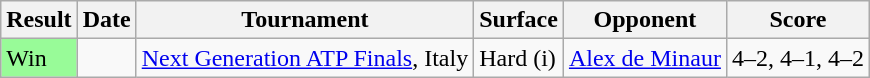<table class="wikitable">
<tr>
<th>Result</th>
<th>Date</th>
<th>Tournament</th>
<th>Surface</th>
<th>Opponent</th>
<th class="unsortable">Score</th>
</tr>
<tr>
<td bgcolor=98fb98>Win</td>
<td><a href='#'></a></td>
<td><a href='#'>Next Generation ATP Finals</a>, Italy</td>
<td>Hard (i)</td>
<td> <a href='#'>Alex de Minaur</a></td>
<td>4–2, 4–1, 4–2</td>
</tr>
</table>
